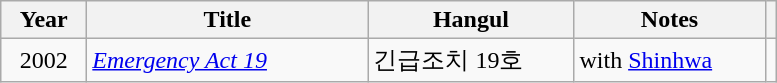<table class="wikitable">
<tr>
<th style="width:50px;">Year</th>
<th style="width:180px;">Title</th>
<th style="width:130px;">Hangul</th>
<th style="width:120px;">Notes</th>
<th></th>
</tr>
<tr>
<td style="text-align:center">2002</td>
<td><em><a href='#'>Emergency Act 19</a></em></td>
<td>긴급조치 19호</td>
<td>with <a href='#'>Shinhwa</a></td>
<td></td>
</tr>
</table>
